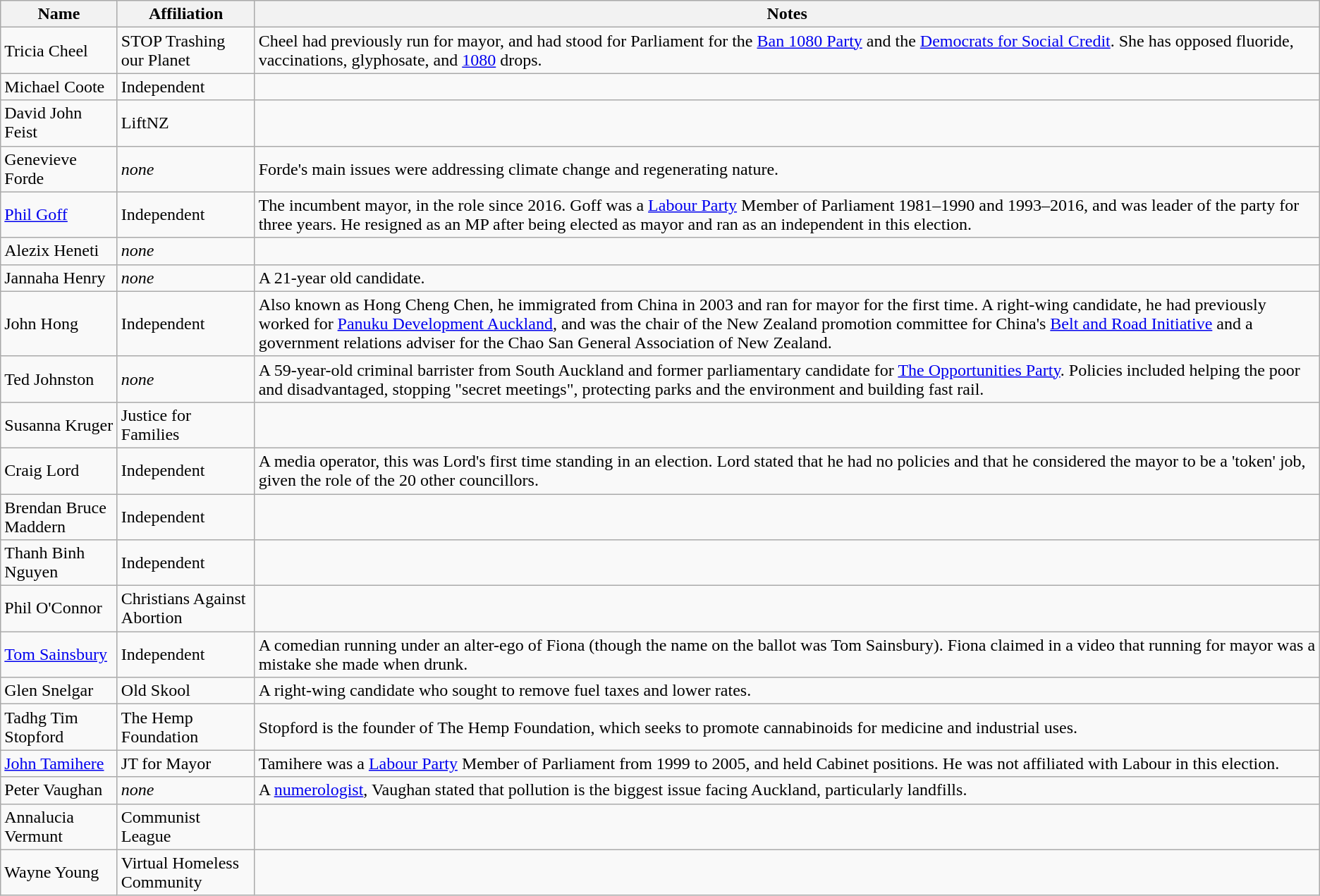<table class="wikitable">
<tr>
<th>Name</th>
<th>Affiliation</th>
<th>Notes</th>
</tr>
<tr>
<td>Tricia Cheel</td>
<td>STOP Trashing our Planet</td>
<td>Cheel had previously run for mayor, and had stood for Parliament for the <a href='#'>Ban 1080 Party</a> and the <a href='#'>Democrats for Social Credit</a>. She has opposed fluoride, vaccinations, glyphosate, and <a href='#'>1080</a> drops.</td>
</tr>
<tr>
<td>Michael Coote</td>
<td>Independent</td>
<td></td>
</tr>
<tr>
<td>David John Feist</td>
<td>LiftNZ</td>
<td></td>
</tr>
<tr>
<td>Genevieve Forde</td>
<td><em>none</em></td>
<td>Forde's main issues were addressing climate change and regenerating nature.</td>
</tr>
<tr>
<td><a href='#'>Phil Goff</a></td>
<td>Independent</td>
<td>The incumbent mayor, in the role since 2016. Goff was a <a href='#'>Labour Party</a> Member of Parliament 1981–1990 and 1993–2016, and was leader of the party for three years. He resigned as an MP after being elected as mayor and ran as an independent in this election.</td>
</tr>
<tr>
<td>Alezix Heneti</td>
<td><em>none</em></td>
<td></td>
</tr>
<tr>
<td>Jannaha Henry</td>
<td><em>none</em></td>
<td>A 21-year old candidate.</td>
</tr>
<tr>
<td>John Hong</td>
<td>Independent</td>
<td>Also known as Hong Cheng Chen, he immigrated from China in 2003 and ran for mayor for the first time. A right-wing candidate, he had previously worked for <a href='#'>Panuku Development Auckland</a>, and was the chair of the New Zealand promotion committee for China's <a href='#'>Belt and Road Initiative</a> and a government relations adviser for the Chao San General Association of New Zealand.</td>
</tr>
<tr>
<td>Ted Johnston</td>
<td><em>none</em></td>
<td>A 59-year-old criminal barrister from South Auckland and former parliamentary candidate for <a href='#'>The Opportunities Party</a>. Policies included helping the poor and disadvantaged, stopping "secret meetings", protecting parks and the environment and building fast rail.</td>
</tr>
<tr>
<td>Susanna Kruger</td>
<td>Justice for Families</td>
<td></td>
</tr>
<tr>
<td>Craig Lord</td>
<td>Independent</td>
<td>A media operator, this was Lord's first time standing in an election. Lord stated that he had no policies and that he considered the mayor to be a 'token' job, given the role of the 20 other councillors.</td>
</tr>
<tr>
<td>Brendan Bruce Maddern</td>
<td>Independent</td>
<td></td>
</tr>
<tr>
<td>Thanh Binh Nguyen</td>
<td>Independent</td>
<td></td>
</tr>
<tr>
<td>Phil O'Connor</td>
<td>Christians Against Abortion</td>
<td></td>
</tr>
<tr>
<td><a href='#'>Tom Sainsbury</a></td>
<td>Independent</td>
<td>A comedian running under an alter-ego of Fiona (though the name on the ballot was Tom Sainsbury). Fiona claimed in a video that running for mayor was a mistake she made when drunk.</td>
</tr>
<tr>
<td>Glen Snelgar</td>
<td>Old Skool</td>
<td>A right-wing candidate who sought to remove fuel taxes and lower rates.</td>
</tr>
<tr>
<td>Tadhg Tim Stopford</td>
<td>The Hemp Foundation</td>
<td>Stopford is the founder of The Hemp Foundation, which seeks to promote cannabinoids for medicine and industrial uses.</td>
</tr>
<tr>
<td><a href='#'>John Tamihere</a></td>
<td>JT for Mayor</td>
<td>Tamihere was a <a href='#'>Labour Party</a> Member of Parliament from 1999 to 2005, and held Cabinet positions. He was not affiliated with Labour in this election.</td>
</tr>
<tr>
<td>Peter Vaughan</td>
<td><em>none</em></td>
<td>A <a href='#'>numerologist</a>, Vaughan stated that pollution is the biggest issue facing Auckland, particularly landfills.</td>
</tr>
<tr>
<td>Annalucia Vermunt</td>
<td>Communist League</td>
<td></td>
</tr>
<tr>
<td>Wayne Young</td>
<td>Virtual Homeless Community</td>
<td></td>
</tr>
</table>
